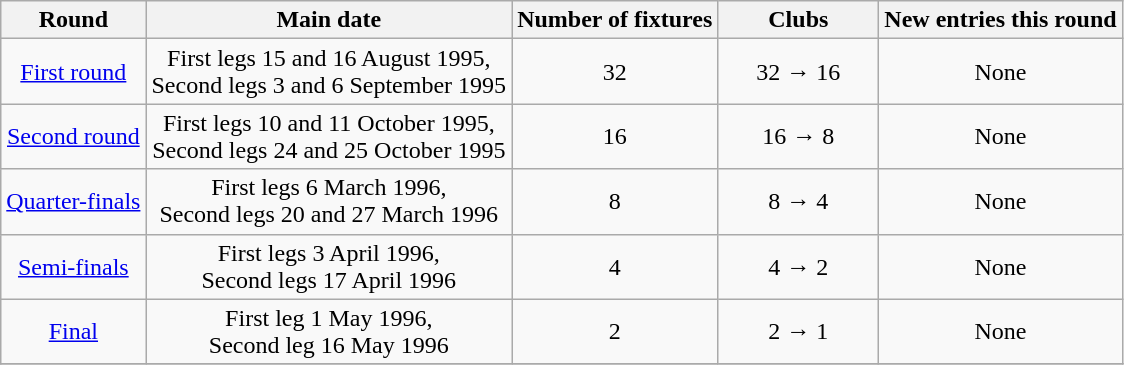<table class="wikitable" style="text-align:center">
<tr>
<th>Round</th>
<th>Main date</th>
<th>Number of fixtures</th>
<th width=100>Clubs</th>
<th>New entries this round</th>
</tr>
<tr>
<td><a href='#'>First round</a></td>
<td>First legs 15 and 16 August 1995,<br>Second legs 3 and 6 September 1995</td>
<td>32</td>
<td>32 → 16</td>
<td>None</td>
</tr>
<tr>
<td><a href='#'>Second round</a></td>
<td>First legs 10 and 11 October 1995,<br>Second legs 24 and 25 October 1995</td>
<td>16</td>
<td>16 → 8</td>
<td>None</td>
</tr>
<tr>
<td><a href='#'>Quarter-finals</a></td>
<td>First legs 6 March 1996,<br>Second legs 20 and 27 March 1996</td>
<td>8</td>
<td>8 → 4</td>
<td>None</td>
</tr>
<tr>
<td><a href='#'>Semi-finals</a></td>
<td>First legs 3 April 1996,<br>Second legs 17 April 1996</td>
<td>4</td>
<td>4 → 2</td>
<td>None</td>
</tr>
<tr>
<td><a href='#'>Final</a></td>
<td>First leg 1 May 1996,<br>Second leg 16 May 1996</td>
<td>2</td>
<td>2 → 1</td>
<td>None</td>
</tr>
<tr>
</tr>
</table>
